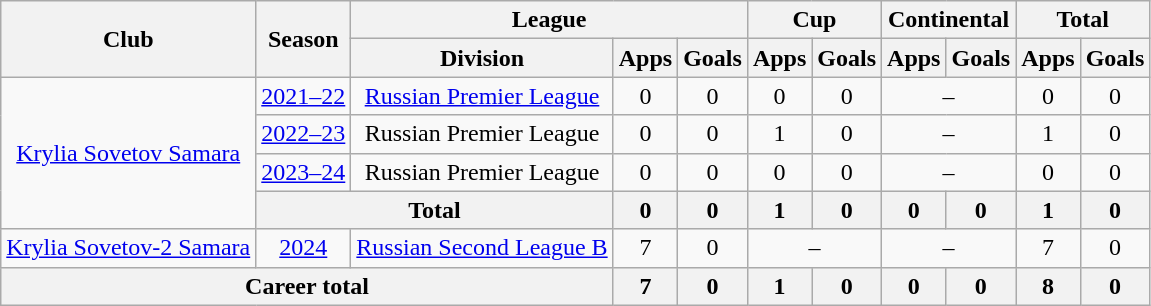<table class="wikitable" style="text-align:center">
<tr>
<th rowspan="2">Club</th>
<th rowspan="2">Season</th>
<th colspan="3">League</th>
<th colspan="2">Cup</th>
<th colspan="2">Continental</th>
<th colspan="2">Total</th>
</tr>
<tr>
<th>Division</th>
<th>Apps</th>
<th>Goals</th>
<th>Apps</th>
<th>Goals</th>
<th>Apps</th>
<th>Goals</th>
<th>Apps</th>
<th>Goals</th>
</tr>
<tr>
<td rowspan="4"><a href='#'>Krylia Sovetov Samara</a></td>
<td><a href='#'>2021–22</a></td>
<td><a href='#'>Russian Premier League</a></td>
<td>0</td>
<td>0</td>
<td>0</td>
<td>0</td>
<td colspan="2">–</td>
<td>0</td>
<td>0</td>
</tr>
<tr>
<td><a href='#'>2022–23</a></td>
<td>Russian Premier League</td>
<td>0</td>
<td>0</td>
<td>1</td>
<td>0</td>
<td colspan="2">–</td>
<td>1</td>
<td>0</td>
</tr>
<tr>
<td><a href='#'>2023–24</a></td>
<td>Russian Premier League</td>
<td>0</td>
<td>0</td>
<td>0</td>
<td>0</td>
<td colspan="2">–</td>
<td>0</td>
<td>0</td>
</tr>
<tr>
<th colspan="2">Total</th>
<th>0</th>
<th>0</th>
<th>1</th>
<th>0</th>
<th>0</th>
<th>0</th>
<th>1</th>
<th>0</th>
</tr>
<tr>
<td><a href='#'>Krylia Sovetov-2 Samara</a></td>
<td><a href='#'>2024</a></td>
<td><a href='#'>Russian Second League B</a></td>
<td>7</td>
<td>0</td>
<td colspan="2">–</td>
<td colspan="2">–</td>
<td>7</td>
<td>0</td>
</tr>
<tr>
<th colspan="3">Career total</th>
<th>7</th>
<th>0</th>
<th>1</th>
<th>0</th>
<th>0</th>
<th>0</th>
<th>8</th>
<th>0</th>
</tr>
</table>
